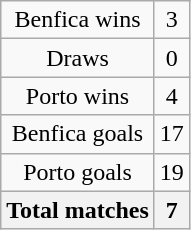<table class="wikitable" style="text-align:center">
<tr>
<td>Benfica wins</td>
<td>3</td>
</tr>
<tr>
<td>Draws</td>
<td>0</td>
</tr>
<tr>
<td>Porto wins</td>
<td>4</td>
</tr>
<tr>
<td>Benfica goals</td>
<td>17</td>
</tr>
<tr>
<td>Porto goals</td>
<td>19</td>
</tr>
<tr>
<th><strong>Total matches</strong></th>
<th><strong>7</strong></th>
</tr>
</table>
